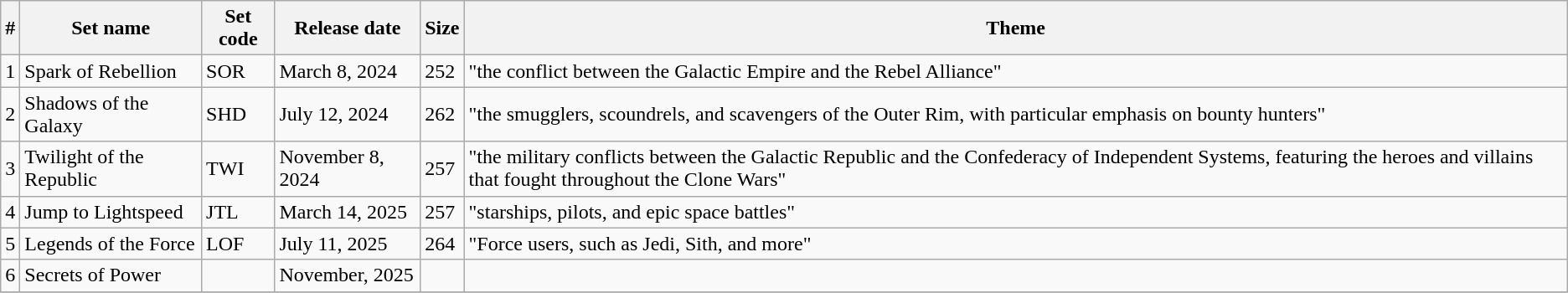<table class="wikitable">
<tr>
<th>#</th>
<th>Set name</th>
<th>Set code</th>
<th>Release date</th>
<th>Size</th>
<th>Theme</th>
</tr>
<tr>
<td>1</td>
<td>Spark of Rebellion</td>
<td>SOR</td>
<td>March 8, 2024</td>
<td>252</td>
<td>"the conflict between the Galactic Empire and the Rebel Alliance"</td>
</tr>
<tr>
<td>2</td>
<td>Shadows of the Galaxy</td>
<td>SHD</td>
<td>July 12, 2024</td>
<td>262</td>
<td>"the smugglers, scoundrels, and scavengers of the Outer Rim, with particular emphasis on bounty hunters"</td>
</tr>
<tr>
<td>3</td>
<td>Twilight of the Republic</td>
<td>TWI</td>
<td>November 8, 2024</td>
<td>257</td>
<td>"the military conflicts between the Galactic Republic and the Confederacy of Independent Systems, featuring the heroes and villains that fought throughout the Clone Wars"</td>
</tr>
<tr>
<td>4</td>
<td>Jump to Lightspeed</td>
<td>JTL</td>
<td>March 14, 2025</td>
<td>257</td>
<td>"starships, pilots, and epic space battles"</td>
</tr>
<tr>
<td>5</td>
<td>Legends of the Force</td>
<td>LOF</td>
<td>July 11, 2025</td>
<td>264</td>
<td>"Force users, such as Jedi, Sith, and more"</td>
</tr>
<tr>
<td>6</td>
<td>Secrets of Power</td>
<td></td>
<td>November, 2025</td>
<td></td>
<td></td>
</tr>
<tr>
</tr>
</table>
